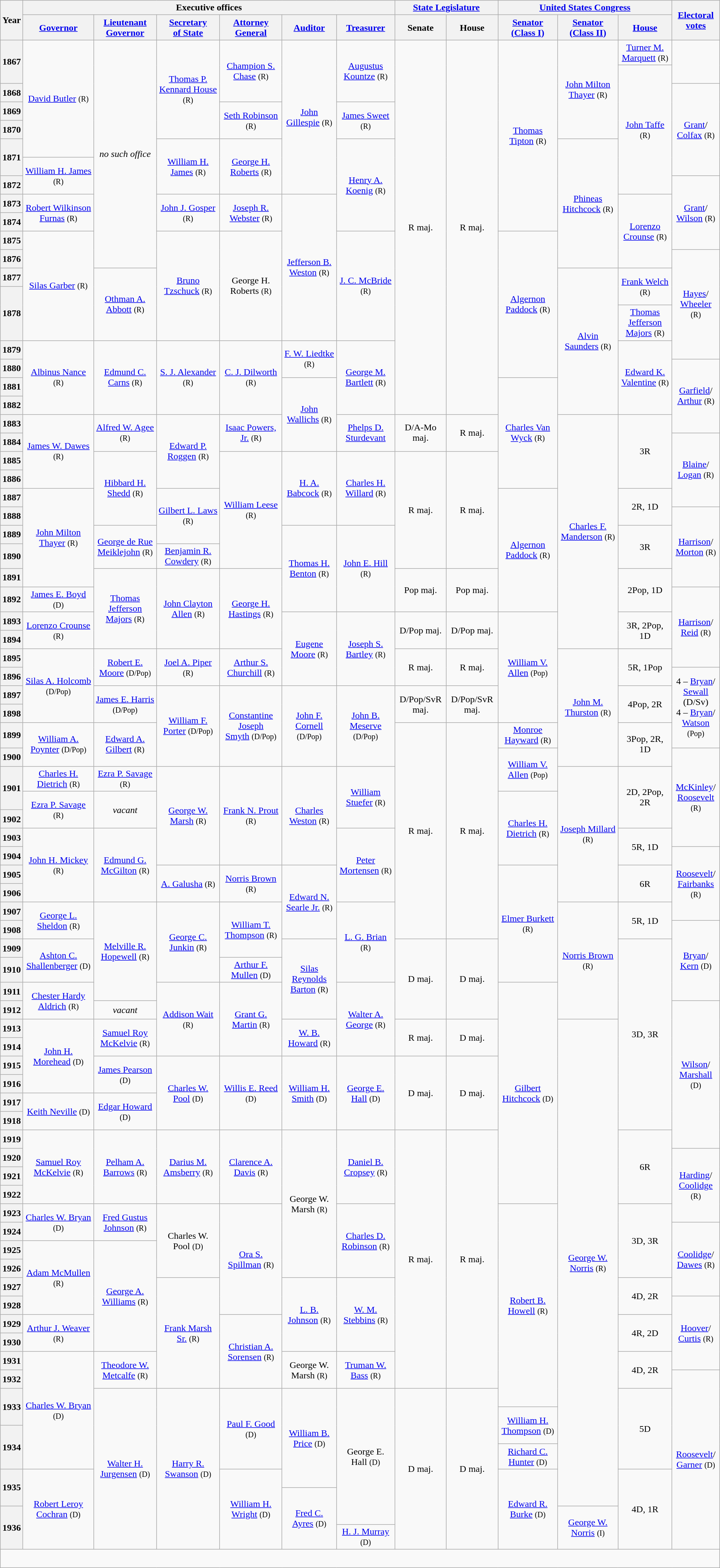<table class="wikitable sortable sticky-header-multi" style="text-align:center">
<tr>
<th rowspan=2 class=unsortable>Year</th>
<th colspan=6>Executive offices</th>
<th colspan=2><a href='#'>State Legislature</a></th>
<th colspan=3><a href='#'>United States Congress</a></th>
<th rowspan=2 class=unsortable><a href='#'>Electoral<br>votes</a></th>
</tr>
<tr style="height:2em">
<th class=unsortable><a href='#'>Governor</a></th>
<th class=unsortable><a href='#'>Lieutenant<br>Governor</a></th>
<th class=unsortable><a href='#'>Secretary<br>of State</a></th>
<th class=unsortable><a href='#'>Attorney<br>General</a></th>
<th class=unsortable><a href='#'>Auditor</a></th>
<th class=unsortable><a href='#'>Treasurer</a></th>
<th class=unsortable>Senate</th>
<th class=unsortable>House</th>
<th class=unsortable><a href='#'>Senator<br>(Class I)</a></th>
<th class=unsortable><a href='#'>Senator<br>(Class II)</a></th>
<th class=unsortable><a href='#'>House</a></th>
</tr>
<tr style="height:2em">
<th rowspan=2>1867</th>
<td rowspan=6 ><a href='#'>David Butler</a> <small>(R)</small></td>
<td rowspan=12><em>no such office</em></td>
<td rowspan=5 ><a href='#'>Thomas P. Kennard House</a> <small>(R)</small></td>
<td rowspan=3 ><a href='#'>Champion S. Chase</a> <small>(R)</small></td>
<td rowspan=8 ><a href='#'>John Gillespie</a> <small>(R)</small></td>
<td rowspan=3 ><a href='#'>Augustus Kountze</a> <small>(R)</small></td>
<td rowspan=19 >R maj.</td>
<td rowspan=19 >R maj.</td>
<td rowspan=10 ><a href='#'>Thomas Tipton</a> <small>(R)</small></td>
<td rowspan=5 ><a href='#'>John Milton Thayer</a> <small>(R)</small></td>
<td><a href='#'>Turner M. Marquett</a> <small>(R)</small></td>
<td rowspan=2></td>
</tr>
<tr style="height:2em">
<td rowspan=7 ><a href='#'>John Taffe</a> <small>(R)</small></td>
</tr>
<tr style="height:2em">
<th>1868</th>
<td rowspan=5 ><a href='#'>Grant</a>/<br><a href='#'>Colfax</a> <small>(R)</small> </td>
</tr>
<tr style="height:2em">
<th>1869</th>
<td rowspan=2 ><a href='#'>Seth Robinson</a> <small>(R)</small></td>
<td rowspan=2 ><a href='#'>James Sweet</a> <small>(R)</small></td>
</tr>
<tr style="height:2em">
<th>1870</th>
</tr>
<tr style="height:2em">
<th rowspan=2>1871</th>
<td rowspan=3 ><a href='#'>William H. James</a> <small>(R)</small></td>
<td rowspan=3 ><a href='#'>George H. Roberts</a> <small>(R)</small></td>
<td rowspan=5 ><a href='#'>Henry A. Koenig</a> <small>(R)</small></td>
<td rowspan=7 ><a href='#'>Phineas Hitchcock</a> <small>(R)</small></td>
</tr>
<tr style="height:2em">
<td rowspan=2 ><a href='#'>William H. James</a> <small>(R)</small></td>
</tr>
<tr style="height:2em">
<th>1872</th>
<td rowspan=4 ><a href='#'>Grant</a>/<br><a href='#'>Wilson</a> <small>(R)</small> </td>
</tr>
<tr style="height:2em">
<th>1873</th>
<td rowspan=2 ><a href='#'>Robert Wilkinson Furnas</a> <small>(R)</small></td>
<td rowspan=2 ><a href='#'>John J. Gosper</a> <small>(R)</small></td>
<td rowspan=2 ><a href='#'>Joseph R. Webster</a> <small>(R)</small></td>
<td rowspan=7 ><a href='#'>Jefferson B. Weston</a> <small>(R)</small></td>
<td rowspan=4 ><a href='#'>Lorenzo Crounse</a> <small>(R)</small></td>
</tr>
<tr style="height:2em">
<th>1874</th>
</tr>
<tr style="height:2em">
<th>1875</th>
<td rowspan=5 ><a href='#'>Silas Garber</a> <small>(R)</small></td>
<td rowspan=5 ><a href='#'>Bruno Tzschuck</a> <small>(R)</small></td>
<td rowspan=5 >George H. Roberts <small>(R)</small></td>
<td rowspan=5 ><a href='#'>J. C. McBride</a> <small>(R)</small></td>
<td rowspan=7 ><a href='#'>Algernon Paddock</a> <small>(R)</small></td>
</tr>
<tr style="height:2em">
<th>1876</th>
<td rowspan=5 ><a href='#'>Hayes</a>/<br><a href='#'>Wheeler</a> <small>(R)</small> </td>
</tr>
<tr style="height:2em">
<th>1877</th>
<td rowspan=3 ><a href='#'>Othman A. Abbott</a> <small>(R)</small></td>
<td rowspan=7 ><a href='#'>Alvin Saunders</a> <small>(R)</small></td>
<td rowspan=2 ><a href='#'>Frank Welch</a> <small>(R)</small></td>
</tr>
<tr style="height:2em">
<th rowspan=2>1878</th>
</tr>
<tr style="height:2em">
<td><a href='#'>Thomas Jefferson<br>Majors</a> <small>(R)</small></td>
</tr>
<tr style="height:2em">
<th>1879</th>
<td rowspan=4 ><a href='#'>Albinus Nance</a> <small>(R)</small></td>
<td rowspan=4 ><a href='#'>Edmund C. Carns</a> <small>(R)</small></td>
<td rowspan=4 ><a href='#'>S. J. Alexander</a> <small>(R)</small></td>
<td rowspan=4 ><a href='#'>C. J. Dilworth</a> <small>(R)</small></td>
<td rowspan=2 ><a href='#'>F. W. Liedtke</a> <small>(R)</small></td>
<td rowspan=4 ><a href='#'>George M. Bartlett</a> <small>(R)</small></td>
<td rowspan=4 ><a href='#'>Edward K.<br>Valentine</a> <small>(R)</small></td>
</tr>
<tr style="height:2em">
<th>1880</th>
<td rowspan=4 ><a href='#'>Garfield</a>/<br><a href='#'>Arthur</a> <small>(R)</small> </td>
</tr>
<tr style="height:2em">
<th>1881</th>
<td rowspan=4 ><a href='#'>John Wallichs</a> <small>(R)</small></td>
<td rowspan=6 ><a href='#'>Charles Van Wyck</a> <small>(R)</small></td>
</tr>
<tr style="height:2em">
<th>1882</th>
</tr>
<tr style="height:2em">
<th>1883</th>
<td rowspan=4 ><a href='#'>James W. Dawes</a> <small>(R)</small></td>
<td rowspan=2 ><a href='#'>Alfred W. Agee</a> <small>(R)</small></td>
<td rowspan=4 ><a href='#'>Edward P. Roggen</a> <small>(R)</small></td>
<td rowspan=2 ><a href='#'>Isaac Powers, Jr.</a> <small>(R)</small></td>
<td rowspan=2 ><a href='#'>Phelps D.<br>Sturdevant</a> </td>
<td rowspan=2 >D/A-Mo maj.</td>
<td rowspan=2 >R maj.</td>
<td rowspan=12 ><a href='#'>Charles F. Manderson</a> <small>(R)</small></td>
<td rowspan=4 >3R</td>
</tr>
<tr style="height:2em">
<th>1884</th>
<td rowspan=4 ><a href='#'>Blaine</a>/<br><a href='#'>Logan</a> <small>(R)</small> </td>
</tr>
<tr style="height:2em">
<th>1885</th>
<td rowspan=4 ><a href='#'>Hibbard H. Shedd</a> <small>(R)</small></td>
<td rowspan=6 ><a href='#'>William Leese</a> <small>(R)</small></td>
<td rowspan=4 ><a href='#'>H. A. Babcock</a> <small>(R)</small></td>
<td rowspan=4 ><a href='#'>Charles H. Willard</a> <small>(R)</small></td>
<td rowspan=6 >R maj.</td>
<td rowspan=6 >R maj.</td>
</tr>
<tr style="height:2em">
<th>1886</th>
</tr>
<tr style="height:2em">
<th>1887</th>
<td rowspan=5 ><a href='#'>John Milton Thayer</a> <small>(R)</small></td>
<td rowspan=3 ><a href='#'>Gilbert L. Laws</a> <small>(R)</small></td>
<td rowspan=6 ><a href='#'>Algernon Paddock</a> <small>(R)</small></td>
<td rowspan=2 >2R, 1D</td>
</tr>
<tr style="height:2em">
<th>1888</th>
<td rowspan=4 ><a href='#'>Harrison</a>/<br><a href='#'>Morton</a> <small>(R)</small> </td>
</tr>
<tr style="height:2em">
<th>1889</th>
<td rowspan=2 ><a href='#'>George de Rue<br>Meiklejohn</a> <small>(R)</small></td>
<td rowspan=4 ><a href='#'>Thomas H. Benton</a> <small>(R)</small></td>
<td rowspan=4 ><a href='#'>John E. Hill</a> <small>(R)</small></td>
<td rowspan=2 >3R</td>
</tr>
<tr style="height:2em">
<th>1890</th>
<td><a href='#'>Benjamin R. Cowdery</a> <small>(R)</small></td>
</tr>
<tr style="height:2em">
<th>1891</th>
<td rowspan=4 ><a href='#'>Thomas Jefferson<br>Majors</a> <small>(R)</small></td>
<td rowspan=4 ><a href='#'>John Clayton Allen</a> <small>(R)</small></td>
<td rowspan=4 ><a href='#'>George H. Hastings</a> <small>(R)</small></td>
<td rowspan=2 >Pop maj.</td>
<td rowspan=2 >Pop maj.</td>
<td rowspan=2 >2Pop, 1D</td>
</tr>
<tr style="height:2em">
<th>1892</th>
<td><a href='#'>James E. Boyd</a> <small>(D)</small></td>
<td rowspan=4 ><a href='#'>Harrison</a>/<br> <a href='#'>Reid</a> <small>(R)</small> </td>
</tr>
<tr style="height:2em">
<th>1893</th>
<td rowspan=2 ><a href='#'>Lorenzo Crounse</a> <small>(R)</small></td>
<td rowspan=4 ><a href='#'>Eugene Moore</a> <small>(R)</small></td>
<td rowspan=4 ><a href='#'>Joseph S. Bartley</a> <small>(R)</small></td>
<td rowspan=2 >D/Pop maj.</td>
<td rowspan=2 >D/Pop maj.</td>
<td rowspan=6 ><a href='#'>William V. Allen</a> <small>(Pop)</small></td>
<td rowspan=2 >3R, 2Pop, 1D</td>
</tr>
<tr style="height:2em">
<th>1894</th>
</tr>
<tr style="height:2em">
<th>1895</th>
<td rowspan=4 ><a href='#'>Silas A. Holcomb</a> <small>(D/Pop)</small></td>
<td rowspan=2 ><a href='#'>Robert E. Moore</a> <small>(D/Pop)</small></td>
<td rowspan=2 ><a href='#'>Joel A. Piper</a> <small>(R)</small></td>
<td rowspan=2 ><a href='#'>Arthur S. Churchill</a> <small>(R)</small></td>
<td rowspan=2 >R maj.</td>
<td rowspan=2 >R maj.</td>
<td rowspan=6 ><a href='#'>John M. Thurston</a> <small>(R)</small></td>
<td rowspan=2 >5R, 1Pop</td>
</tr>
<tr style="height:2em">
<th>1896</th>
<td rowspan=4 >4 – <a href='#'>Bryan</a>/<br><a href='#'>Sewall</a> (D/Sv) <br>4 – <a href='#'>Bryan</a>/<br><a href='#'>Watson</a> <small>(Pop)</small> </td>
</tr>
<tr style="height:2em">
<th>1897</th>
<td rowspan=2 ><a href='#'>James E. Harris</a> <small>(D/Pop)</small></td>
<td rowspan=4 ><a href='#'>William F. Porter</a> <small>(D/Pop)</small></td>
<td rowspan=4 ><a href='#'>Constantine Joseph<br>Smyth</a> <small>(D/Pop)</small></td>
<td rowspan=4 ><a href='#'>John F. Cornell</a> <small>(D/Pop)</small></td>
<td rowspan=4 ><a href='#'>John B. Meserve</a> <small>(D/Pop)</small></td>
<td rowspan=2 >D/Pop/SvR maj.</td>
<td rowspan=2 >D/Pop/SvR maj.</td>
<td rowspan=2 >4Pop, 2R</td>
</tr>
<tr style="height:2em">
<th>1898</th>
</tr>
<tr style="height:2em">
<th>1899</th>
<td rowspan=2 ><a href='#'>William A. Poynter</a> <small>(D/Pop)</small></td>
<td rowspan=2 ><a href='#'>Edward A. Gilbert</a> <small>(R)</small></td>
<td rowspan=11 >R maj.</td>
<td rowspan=11 >R maj.</td>
<td><a href='#'>Monroe Hayward</a> <small>(R)</small></td>
<td rowspan=2 >3Pop, 2R, 1D</td>
</tr>
<tr style="height:2em">
<th>1900</th>
<td rowspan=2 ><a href='#'>William V. Allen</a> <small>(Pop)</small></td>
<td rowspan=5 ><a href='#'>McKinley</a>/<br><a href='#'>Roosevelt</a> <small>(R)</small> </td>
</tr>
<tr style="height:2em">
<th rowspan=2>1901</th>
<td><a href='#'>Charles H. Dietrich</a> <small>(R)</small></td>
<td><a href='#'>Ezra P. Savage</a> <small>(R)</small></td>
<td rowspan=5 ><a href='#'>George W. Marsh</a> <small>(R)</small></td>
<td rowspan=5 ><a href='#'>Frank N. Prout</a> <small>(R)</small></td>
<td rowspan=5 ><a href='#'>Charles Weston</a> <small>(R)</small></td>
<td rowspan=3 ><a href='#'>William Stuefer</a> <small>(R)</small></td>
<td rowspan=7 ><a href='#'>Joseph Millard</a> <small>(R)</small></td>
<td rowspan=3 >2D, 2Pop, 2R</td>
</tr>
<tr style="height:2em">
<td rowspan=2 ><a href='#'>Ezra P. Savage</a> <small>(R)</small></td>
<td rowspan=2><em>vacant</em></td>
<td rowspan=4 ><a href='#'>Charles H. Dietrich</a> <small>(R)</small></td>
</tr>
<tr style="height:2em">
<th>1902</th>
</tr>
<tr style="height:2em">
<th>1903</th>
<td rowspan=4 ><a href='#'>John H. Mickey</a> <small>(R)</small></td>
<td rowspan=4 ><a href='#'>Edmund G. McGilton</a> <small>(R)</small></td>
<td rowspan=4 ><a href='#'>Peter Mortensen</a> <small>(R)</small></td>
<td rowspan=2 >5R, 1D</td>
</tr>
<tr style="height:2em">
<th>1904</th>
<td rowspan=4 ><a href='#'>Roosevelt</a>/<br><a href='#'>Fairbanks</a> <small>(R)</small> </td>
</tr>
<tr style="height:2em">
<th>1905</th>
<td rowspan=2 ><a href='#'>A. Galusha</a> <small>(R)</small></td>
<td rowspan=2 ><a href='#'>Norris Brown</a> <small>(R)</small></td>
<td rowspan=4 ><a href='#'>Edward N. Searle Jr.</a> <small>(R)</small></td>
<td rowspan=6 ><a href='#'>Elmer Burkett</a> <small>(R)</small></td>
<td rowspan=2 >6R</td>
</tr>
<tr style="height:2em">
<th>1906</th>
</tr>
<tr style="height:2em">
<th>1907</th>
<td rowspan=2 ><a href='#'>George L. Sheldon</a> <small>(R)</small></td>
<td rowspan=5 ><a href='#'>Melville R. Hopewell</a> <small>(R)</small></td>
<td rowspan=4 ><a href='#'>George C. Junkin</a> <small>(R)</small></td>
<td rowspan=3 ><a href='#'>William T. Thompson</a> <small>(R)</small></td>
<td rowspan=4 ><a href='#'>L. G. Brian</a> <small>(R)</small></td>
<td rowspan=6 ><a href='#'>Norris Brown</a> <small>(R)</small></td>
<td rowspan=2 >5R, 1D</td>
</tr>
<tr style="height:2em">
<th>1908</th>
<td rowspan=4 ><a href='#'>Bryan</a>/<br><a href='#'>Kern</a> <small>(D)</small> </td>
</tr>
<tr style="height:2em">
<th>1909</th>
<td rowspan=2 ><a href='#'>Ashton C. Shallenberger</a> <small>(D)</small></td>
<td rowspan=4 ><a href='#'>Silas Reynolds<br>Barton</a> <small>(R)</small></td>
<td rowspan=4 >D maj.</td>
<td rowspan=4 >D maj.</td>
<td rowspan=10 >3D, 3R</td>
</tr>
<tr style="height:2em">
<th>1910</th>
<td><a href='#'>Arthur F. Mullen</a> <small>(D)</small></td>
</tr>
<tr style="height:2em">
<th>1911</th>
<td rowspan=2 ><a href='#'>Chester Hardy Aldrich</a> <small>(R)</small></td>
<td rowspan=4 ><a href='#'>Addison Wait</a> <small>(R)</small></td>
<td rowspan=4 ><a href='#'>Grant G. Martin</a> <small>(R)</small></td>
<td rowspan=4 ><a href='#'>Walter A. George</a> <small>(R)</small></td>
<td rowspan=12 ><a href='#'>Gilbert Hitchcock</a> <small>(D)</small></td>
</tr>
<tr style="height:2em">
<th>1912</th>
<td><em>vacant</em></td>
<td rowspan=8 ><a href='#'>Wilson</a>/<br><a href='#'>Marshall</a> <small>(D)</small> </td>
</tr>
<tr style="height:2em">
<th>1913</th>
<td rowspan=4 ><a href='#'>John H. Morehead</a> <small>(D)</small></td>
<td rowspan=2 ><a href='#'>Samuel Roy McKelvie</a> <small>(R)</small></td>
<td rowspan=2 ><a href='#'>W. B. Howard</a> <small>(R)</small></td>
<td rowspan=2 >R maj.</td>
<td rowspan=2 >D maj.</td>
<td rowspan=26 ><a href='#'>George W. Norris</a> <small>(R)</small></td>
</tr>
<tr style="height:2em">
<th>1914</th>
</tr>
<tr style="height:2em">
<th>1915</th>
<td rowspan=2 ><a href='#'>James Pearson</a> <small>(D)</small></td>
<td rowspan=4 ><a href='#'>Charles W. Pool</a> <small>(D)</small></td>
<td rowspan=4 ><a href='#'>Willis E. Reed</a> <small>(D)</small></td>
<td rowspan=4 ><a href='#'>William H. Smith</a> <small>(D)</small></td>
<td rowspan=4 ><a href='#'>George E. Hall</a> <small>(D)</small></td>
<td rowspan=4 >D maj.</td>
<td rowspan=4 >D maj.</td>
</tr>
<tr style="height:2em">
<th>1916</th>
</tr>
<tr style="height:2em">
<th>1917</th>
<td rowspan=2 ><a href='#'>Keith Neville</a> <small>(D)</small></td>
<td rowspan=2 ><a href='#'>Edgar Howard</a> <small>(D)</small></td>
</tr>
<tr style="height:2em">
<th>1918</th>
</tr>
<tr style="height:2em">
<th>1919</th>
<td rowspan=4 ><a href='#'>Samuel Roy McKelvie</a> <small>(R)</small></td>
<td rowspan=4 ><a href='#'>Pelham A. Barrows</a> <small>(R)</small></td>
<td rowspan=4 ><a href='#'>Darius M. Amsberry</a> <small>(R)</small></td>
<td rowspan=4 ><a href='#'>Clarence A. Davis</a> <small>(R)</small></td>
<td rowspan=8 >George W. Marsh <small>(R)</small></td>
<td rowspan=4 ><a href='#'>Daniel B. Cropsey</a> <small>(R)</small></td>
<td rowspan=14 >R maj.</td>
<td rowspan=14 >R maj.</td>
<td rowspan=4 >6R</td>
</tr>
<tr style="height:2em">
<th>1920</th>
<td rowspan=4 ><a href='#'>Harding</a>/<br><a href='#'>Coolidge</a> <small>(R)</small> </td>
</tr>
<tr style="height:2em">
<th>1921</th>
</tr>
<tr style="height:2em">
<th>1922</th>
</tr>
<tr style="height:2em">
<th>1923</th>
<td rowspan=2 ><a href='#'>Charles W. Bryan</a> <small>(D)</small></td>
<td rowspan=2 ><a href='#'>Fred Gustus Johnson</a> <small>(R)</small></td>
<td rowspan=4 >Charles W. Pool <small>(D)</small></td>
<td rowspan=6 ><a href='#'>Ora S. Spillman</a> <small>(R)</small></td>
<td rowspan=4 ><a href='#'>Charles D. Robinson</a> <small>(R)</small></td>
<td rowspan=11 ><a href='#'>Robert B. Howell</a> <small>(R)</small></td>
<td rowspan=4 >3D, 3R</td>
</tr>
<tr style="height:2em">
<th>1924</th>
<td rowspan=4 ><a href='#'>Coolidge</a>/<br><a href='#'>Dawes</a> <small>(R)</small> </td>
</tr>
<tr style="height:2em">
<th>1925</th>
<td rowspan=4 ><a href='#'>Adam McMullen</a> <small>(R)</small></td>
<td rowspan=6 ><a href='#'>George A. Williams</a> <small>(R)</small></td>
</tr>
<tr style="height:2em">
<th>1926</th>
</tr>
<tr style="height:2em">
<th>1927</th>
<td rowspan=6 ><a href='#'>Frank Marsh Sr.</a> <small>(R)</small></td>
<td rowspan=4 ><a href='#'>L. B. Johnson</a> <small>(R)</small></td>
<td rowspan=4 ><a href='#'>W. M. Stebbins</a> <small>(R)</small></td>
<td rowspan=2 >4D, 2R</td>
</tr>
<tr style="height:2em">
<th>1928</th>
<td rowspan=4 ><a href='#'>Hoover</a>/<br><a href='#'>Curtis</a> <small>(R)</small> </td>
</tr>
<tr style="height:2em">
<th>1929</th>
<td rowspan=2 ><a href='#'>Arthur J. Weaver</a> <small>(R)</small></td>
<td rowspan=4 ><a href='#'>Christian A. Sorensen</a> <small>(R)</small></td>
<td rowspan=2 >4R, 2D</td>
</tr>
<tr style="height:2em">
<th>1930</th>
</tr>
<tr style="height:2em">
<th>1931</th>
<td rowspan=6 ><a href='#'>Charles W. Bryan</a> <small>(D)</small></td>
<td rowspan=2 ><a href='#'>Theodore W. Metcalfe</a> <small>(R)</small></td>
<td rowspan=2 >George W. Marsh <small>(R)</small></td>
<td rowspan=2 ><a href='#'>Truman W. Bass</a> <small>(R)</small></td>
<td rowspan=2 >4D, 2R</td>
</tr>
<tr style="height:2em">
<th>1932</th>
<td rowspan=9 ><a href='#'>Roosevelt</a>/<br><a href='#'>Garner</a> <small>(D)</small> </td>
</tr>
<tr style="height:2em">
<th rowspan=2>1933</th>
<td rowspan=8 ><a href='#'>Walter H. Jurgensen</a> <small>(D)</small></td>
<td rowspan=8 ><a href='#'>Harry R. Swanson</a> <small>(D)</small></td>
<td rowspan=4 ><a href='#'>Paul F. Good</a> <small>(D)</small></td>
<td rowspan=5 ><a href='#'>William B. Price</a> <small>(D)</small></td>
<td rowspan=7 >George E. Hall <small>(D)</small></td>
<td rowspan=8 >D maj.</td>
<td rowspan=8 >D maj.</td>
<td rowspan=4 >5D</td>
</tr>
<tr style="height:2em">
<td rowspan=2 ><a href='#'>William H. Thompson</a> <small>(D)</small></td>
</tr>
<tr style="height:2em">
<th rowspan=2>1934</th>
</tr>
<tr style="height:2em">
<td><a href='#'>Richard C. Hunter</a> <small>(D)</small></td>
</tr>
<tr style="height:2em">
<th rowspan=2>1935</th>
<td rowspan=4 ><a href='#'>Robert Leroy Cochran</a> <small>(D)</small></td>
<td rowspan=4 ><a href='#'>William H. Wright</a> <small>(D)</small></td>
<td rowspan=4 ><a href='#'>Edward R. Burke</a> <small>(D)</small></td>
<td rowspan=4 >4D, 1R</td>
</tr>
<tr style="height:2em">
<td rowspan=3 ><a href='#'>Fred C. Ayres</a> <small>(D)</small></td>
</tr>
<tr style="height:2em">
<th rowspan=2>1936</th>
<td rowspan=2 ><a href='#'>George W. Norris</a> <small>(I)</small></td>
</tr>
<tr style="height:2em">
<td><a href='#'>H. J. Murray</a> <small>(D)</small></td>
</tr>
<tr style="height:2em">
</tr>
</table>
